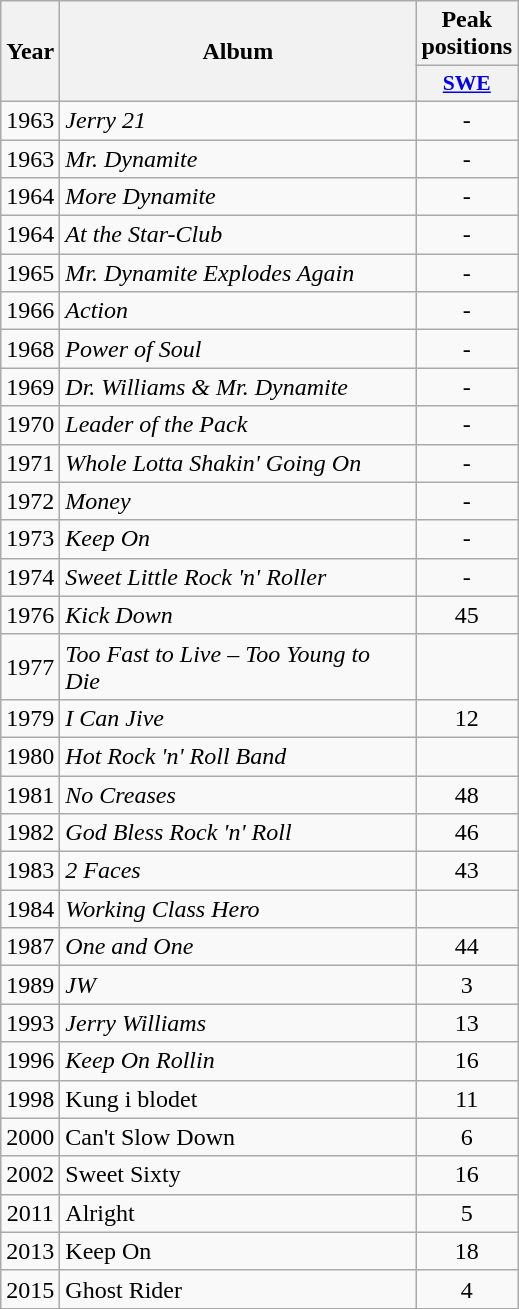<table class="wikitable">
<tr>
<th align="center" rowspan="2" width="10">Year</th>
<th align="center" rowspan="2" width="230">Album</th>
<th align="center" colspan="1" width="20">Peak positions</th>
</tr>
<tr>
<th scope="col" style="width:3em;font-size:90%;"><a href='#'>SWE</a><br></th>
</tr>
<tr>
<td style="text-align:center;">1963</td>
<td><em>Jerry 21</em></td>
<td style="text-align:center;">-</td>
</tr>
<tr>
<td style="text-align:center;">1963</td>
<td><em>Mr. Dynamite</em></td>
<td style="text-align:center;">-</td>
</tr>
<tr>
<td style="text-align:center;">1964</td>
<td><em>More Dynamite</em></td>
<td style="text-align:center;">-</td>
</tr>
<tr>
<td style="text-align:center;">1964</td>
<td><em>At the Star-Club</em></td>
<td style="text-align:center;">-</td>
</tr>
<tr>
<td style="text-align:center;">1965</td>
<td><em>Mr. Dynamite Explodes Again</em></td>
<td style="text-align:center;">-</td>
</tr>
<tr>
<td style="text-align:center;">1966</td>
<td><em>Action</em></td>
<td style="text-align:center;">-</td>
</tr>
<tr>
<td style="text-align:center;">1968</td>
<td><em>Power of Soul</em></td>
<td style="text-align:center;">-</td>
</tr>
<tr>
<td style="text-align:center;">1969</td>
<td><em>Dr. Williams & Mr. Dynamite</em></td>
<td style="text-align:center;">-</td>
</tr>
<tr>
<td style="text-align:center;">1970</td>
<td><em>Leader of the Pack</em></td>
<td style="text-align:center;">-</td>
</tr>
<tr>
<td style="text-align:center;">1971</td>
<td><em>Whole Lotta Shakin' Going On</em></td>
<td style="text-align:center;">-</td>
</tr>
<tr>
<td style="text-align:center;">1972</td>
<td><em>Money</em></td>
<td style="text-align:center;">-</td>
</tr>
<tr>
<td style="text-align:center;">1973</td>
<td><em>Keep On</em></td>
<td style="text-align:center;">-</td>
</tr>
<tr>
<td style="text-align:center;">1974</td>
<td><em>Sweet Little Rock 'n' Roller</em></td>
<td style="text-align:center;">-</td>
</tr>
<tr>
<td style="text-align:center;">1976</td>
<td><em>Kick Down</em></td>
<td style="text-align:center;">45</td>
</tr>
<tr>
<td style="text-align:center;">1977</td>
<td><em>Too Fast to Live – Too Young to Die</em></td>
<td style="text-align:center;"></td>
</tr>
<tr>
<td style="text-align:center;">1979</td>
<td><em>I Can Jive</em></td>
<td style="text-align:center;">12</td>
</tr>
<tr>
<td style="text-align:center;">1980</td>
<td><em>Hot Rock 'n' Roll Band</em></td>
<td style="text-align:center;"></td>
</tr>
<tr>
<td style="text-align:center;">1981</td>
<td><em>No Creases</em></td>
<td style="text-align:center;">48</td>
</tr>
<tr>
<td style="text-align:center;">1982</td>
<td><em>God Bless Rock 'n' Roll</em></td>
<td style="text-align:center;">46</td>
</tr>
<tr>
<td style="text-align:center;">1983</td>
<td><em>2 Faces</em></td>
<td style="text-align:center;">43</td>
</tr>
<tr>
<td style="text-align:center;">1984</td>
<td><em>Working Class Hero</em></td>
<td style="text-align:center;"></td>
</tr>
<tr>
<td style="text-align:center;">1987</td>
<td><em>One and One</em></td>
<td style="text-align:center;">44</td>
</tr>
<tr>
<td style="text-align:center;">1989</td>
<td><em>JW</em></td>
<td style="text-align:center;">3</td>
</tr>
<tr>
<td style="text-align:center;">1993</td>
<td><em>Jerry Williams</em></td>
<td style="text-align:center;">13</td>
</tr>
<tr>
<td style="text-align:center;">1996</td>
<td><em>Keep On Rollin<strong></td>
<td style="text-align:center;">16</td>
</tr>
<tr>
<td style="text-align:center;">1998</td>
<td></em>Kung i blodet<em></td>
<td style="text-align:center;">11</td>
</tr>
<tr>
<td style="text-align:center;">2000</td>
<td></em>Can't Slow Down<em></td>
<td style="text-align:center;">6</td>
</tr>
<tr>
<td style="text-align:center;">2002</td>
<td></em>Sweet Sixty<em></td>
<td style="text-align:center;">16</td>
</tr>
<tr>
<td style="text-align:center;">2011</td>
<td></em>Alright<em></td>
<td style="text-align:center;">5</td>
</tr>
<tr>
<td style="text-align:center;">2013</td>
<td></em>Keep On<em></td>
<td style="text-align:center;">18</td>
</tr>
<tr>
<td style="text-align:center;">2015</td>
<td></em>Ghost Rider<em></td>
<td style="text-align:center;">4</td>
</tr>
</table>
